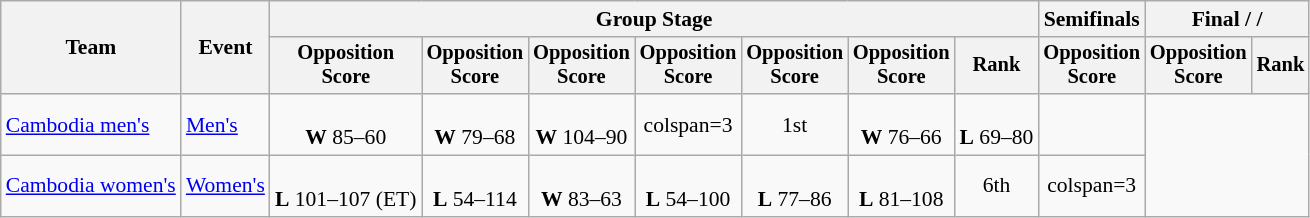<table class="wikitable" style="font-size:90%">
<tr>
<th rowspan=2>Team</th>
<th rowspan=2>Event</th>
<th colspan=7>Group Stage</th>
<th>Semifinals</th>
<th colspan=2>Final /  / </th>
</tr>
<tr style="font-size:95%">
<th>Opposition<br>Score</th>
<th>Opposition<br>Score</th>
<th>Opposition<br>Score</th>
<th>Opposition<br>Score</th>
<th>Opposition<br>Score</th>
<th>Opposition<br>Score</th>
<th>Rank</th>
<th>Opposition<br>Score</th>
<th>Opposition<br>Score</th>
<th>Rank</th>
</tr>
<tr align=center>
<td align=left><a href='#'>Cambodia men's</a></td>
<td align=left><a href='#'>Men's</a></td>
<td><br> <strong>W</strong> 85–60</td>
<td><br> <strong>W</strong> 79–68</td>
<td><br> <strong>W</strong> 104–90</td>
<td>colspan=3 </td>
<td>1st</td>
<td><br> <strong>W</strong> 76–66</td>
<td><br> <strong>L</strong> 69–80</td>
<td></td>
</tr>
<tr align=center>
<td align=left><a href='#'>Cambodia women's</a></td>
<td align=left><a href='#'>Women's</a></td>
<td align=center><br> <strong>L</strong> 101–107 (ET)</td>
<td align=center><br> <strong>L</strong> 54–114</td>
<td align=center><br><strong>W</strong> 83–63</td>
<td align=center><br>  <strong>L</strong> 54–100</td>
<td align=center><br>  <strong>L</strong> 77–86</td>
<td align=center><br> <strong>L</strong> 81–108</td>
<td>6th</td>
<td>colspan=3 </td>
</tr>
</table>
